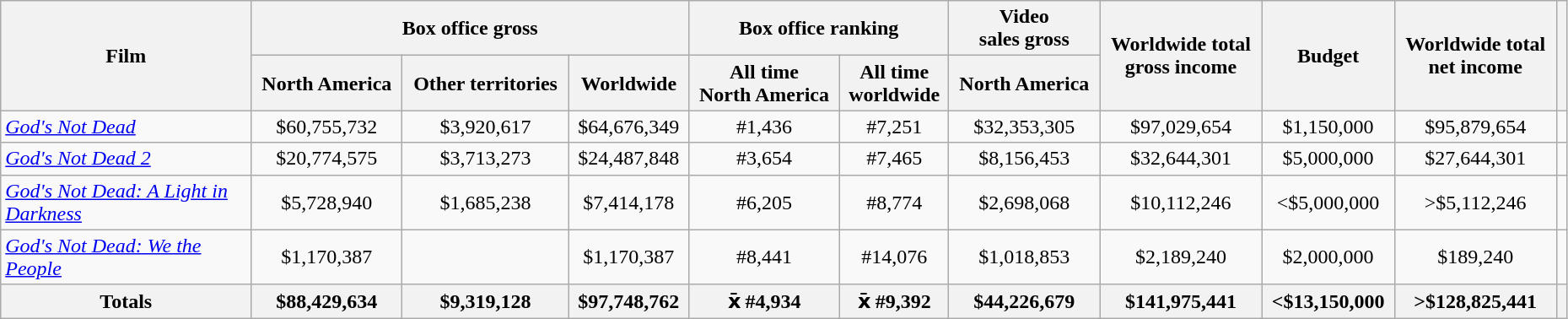<table class="wikitable" width=98% border="1" style="text-align: center;">
<tr>
<th rowspan="2" style="width:16%;">Film</th>
<th colspan="3">Box office gross</th>
<th colspan="2">Box office ranking</th>
<th>Video <br>sales gross</th>
<th rowspan="2">Worldwide total <br>gross income</th>
<th rowspan="2">Budget</th>
<th rowspan="2">Worldwide total<br>net income</th>
<th rowspan="2"></th>
</tr>
<tr>
<th>North America</th>
<th>Other territories</th>
<th>Worldwide</th>
<th>All time <br>North America</th>
<th>All time <br>worldwide</th>
<th>North America</th>
</tr>
<tr>
<td style="text-align: left;"><em><a href='#'>God's Not Dead</a></em></td>
<td>$60,755,732</td>
<td>$3,920,617</td>
<td>$64,676,349</td>
<td>#1,436</td>
<td>#7,251</td>
<td>$32,353,305</td>
<td>$97,029,654</td>
<td>$1,150,000</td>
<td>$95,879,654</td>
<td></td>
</tr>
<tr>
<td style="text-align: left;"><em><a href='#'>God's Not Dead 2</a></em></td>
<td>$20,774,575</td>
<td>$3,713,273</td>
<td>$24,487,848</td>
<td>#3,654</td>
<td>#7,465</td>
<td>$8,156,453</td>
<td>$32,644,301</td>
<td>$5,000,000</td>
<td>$27,644,301</td>
<td></td>
</tr>
<tr>
<td style="text-align: left;"><em><a href='#'>God's Not Dead: A Light in Darkness</a></em></td>
<td>$5,728,940</td>
<td>$1,685,238</td>
<td>$7,414,178</td>
<td>#6,205</td>
<td>#8,774</td>
<td>$2,698,068</td>
<td>$10,112,246</td>
<td><$5,000,000</td>
<td>>$5,112,246</td>
<td></td>
</tr>
<tr>
<td style="text-align: left;"><em><a href='#'>God's Not Dead: We the People</a></em></td>
<td>$1,170,387</td>
<td></td>
<td>$1,170,387</td>
<td>#8,441</td>
<td>#14,076</td>
<td>$1,018,853</td>
<td>$2,189,240</td>
<td>$2,000,000</td>
<td>$189,240</td>
<td></td>
</tr>
<tr>
<th>Totals</th>
<th>$88,429,634</th>
<th>$9,319,128</th>
<th>$97,748,762</th>
<th>x̄ #4,934</th>
<th>x̄ #9,392</th>
<th>$44,226,679</th>
<th>$141,975,441</th>
<th><$13,150,000</th>
<th>>$128,825,441</th>
<th></th>
</tr>
</table>
